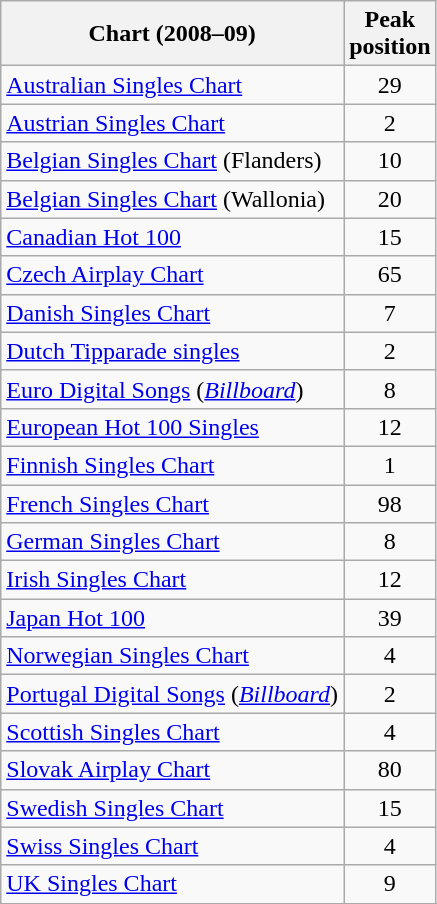<table class="wikitable sortable">
<tr>
<th>Chart (2008–09)</th>
<th>Peak<br>position</th>
</tr>
<tr>
<td><a href='#'>Australian Singles Chart</a></td>
<td align="center">29</td>
</tr>
<tr>
<td><a href='#'>Austrian Singles Chart</a></td>
<td align="center">2</td>
</tr>
<tr>
<td><a href='#'>Belgian Singles Chart</a> (Flanders)</td>
<td align="center">10</td>
</tr>
<tr>
<td><a href='#'>Belgian Singles Chart</a> (Wallonia)</td>
<td align="center">20</td>
</tr>
<tr>
<td><a href='#'>Canadian Hot 100</a></td>
<td align="center">15</td>
</tr>
<tr>
<td><a href='#'>Czech Airplay Chart</a></td>
<td align="center">65</td>
</tr>
<tr>
<td><a href='#'>Danish Singles Chart</a></td>
<td align="center">7</td>
</tr>
<tr>
<td><a href='#'>Dutch Tipparade singles</a></td>
<td align="center">2</td>
</tr>
<tr>
<td><a href='#'>Euro Digital Songs</a> (<em><a href='#'>Billboard</a></em>)</td>
<td style="text-align:center;">8</td>
</tr>
<tr>
<td><a href='#'>European Hot 100 Singles</a></td>
<td align="center">12</td>
</tr>
<tr>
<td><a href='#'>Finnish Singles Chart</a></td>
<td align="center">1</td>
</tr>
<tr>
<td><a href='#'>French Singles Chart</a></td>
<td align="center">98</td>
</tr>
<tr>
<td><a href='#'>German Singles Chart</a></td>
<td align="center">8</td>
</tr>
<tr>
<td><a href='#'>Irish Singles Chart</a></td>
<td align="center">12</td>
</tr>
<tr>
<td><a href='#'>Japan Hot 100</a></td>
<td align="center">39</td>
</tr>
<tr>
<td><a href='#'>Norwegian Singles Chart</a></td>
<td align="center">4</td>
</tr>
<tr>
<td scope="row"><a href='#'>Portugal Digital Songs</a> (<em><a href='#'>Billboard</a></em>)</td>
<td style="text-align:center;">2</td>
</tr>
<tr>
<td><a href='#'>Scottish Singles Chart</a></td>
<td align="center">4</td>
</tr>
<tr>
<td><a href='#'>Slovak Airplay Chart</a></td>
<td align="center">80</td>
</tr>
<tr>
<td><a href='#'>Swedish Singles Chart</a></td>
<td align="center">15</td>
</tr>
<tr>
<td><a href='#'>Swiss Singles Chart</a></td>
<td align="center">4</td>
</tr>
<tr>
<td><a href='#'>UK Singles Chart</a></td>
<td align="center">9</td>
</tr>
<tr>
</tr>
</table>
